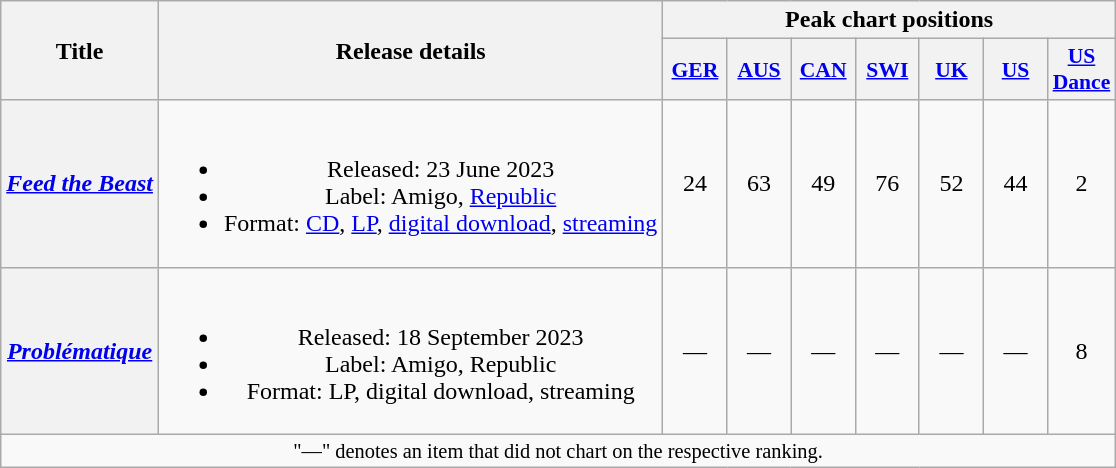<table class="wikitable plainrowheaders" style="text-align:center;">
<tr>
<th scope="col" rowspan="2">Title</th>
<th scope="col" rowspan="2">Release details</th>
<th scope="col" colspan="7">Peak chart positions</th>
</tr>
<tr>
<th scope="col" style="width:2.5em;font-size:90%;"><a href='#'>GER</a><br></th>
<th scope="col" style="width:2.5em;font-size:90%;"><a href='#'>AUS</a><br></th>
<th scope="col" style="width:2.5em;font-size:90%;"><a href='#'>CAN</a><br></th>
<th scope="col" style="width:2.5em;font-size:90%;"><a href='#'>SWI</a><br></th>
<th scope="col" style="width:2.5em;font-size:90%;"><a href='#'>UK</a><br></th>
<th scope="col" style="width:2.5em;font-size:90%;"><a href='#'>US</a><br></th>
<th scope="col" style="width:2.5em;font-size:90%;"><a href='#'>US<br>Dance</a><br></th>
</tr>
<tr>
<th scope="row"><em><a href='#'>Feed the Beast</a></em></th>
<td><br><ul><li>Released: 23 June 2023</li><li>Label: Amigo, <a href='#'>Republic</a></li><li>Format: <a href='#'>CD</a>, <a href='#'>LP</a>, <a href='#'>digital download</a>, <a href='#'>streaming</a></li></ul></td>
<td>24</td>
<td>63</td>
<td>49</td>
<td>76</td>
<td>52</td>
<td>44</td>
<td>2</td>
</tr>
<tr>
<th scope="row"><em><a href='#'>Problématique</a></em></th>
<td><br><ul><li>Released: 18 September 2023</li><li>Label: Amigo, Republic</li><li>Format: LP, digital download, streaming</li></ul></td>
<td>—</td>
<td>—</td>
<td>—</td>
<td>—</td>
<td>—</td>
<td>—</td>
<td>8</td>
</tr>
<tr>
<td colspan="18" style="font-size:85%">"—" denotes an item that did not chart on the respective ranking.</td>
</tr>
</table>
